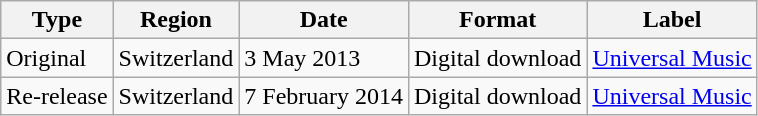<table class=wikitable>
<tr>
<th>Type</th>
<th>Region</th>
<th>Date</th>
<th>Format</th>
<th>Label</th>
</tr>
<tr>
<td>Original</td>
<td>Switzerland</td>
<td>3 May 2013</td>
<td>Digital download</td>
<td><a href='#'>Universal Music</a></td>
</tr>
<tr>
<td>Re-release</td>
<td>Switzerland</td>
<td>7 February 2014</td>
<td>Digital download</td>
<td><a href='#'>Universal Music</a></td>
</tr>
</table>
